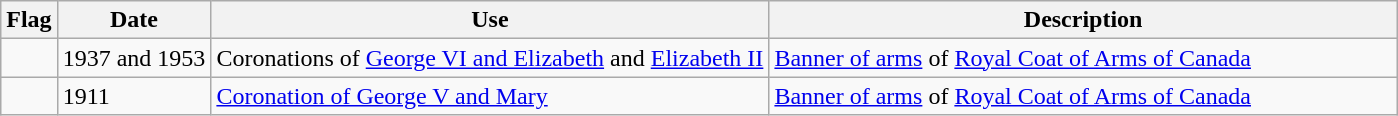<table class="wikitable">
<tr>
<th scope="col">Flag</th>
<th scope="col">Date</th>
<th scope="col">Use</th>
<th scope="col" style="width: 45%;">Description</th>
</tr>
<tr>
<td></td>
<td>1937 and 1953</td>
<td>Coronations of <a href='#'>George VI and Elizabeth</a> and <a href='#'>Elizabeth II</a></td>
<td><a href='#'>Banner of arms</a> of <a href='#'>Royal Coat of Arms of Canada</a></td>
</tr>
<tr>
<td></td>
<td>1911</td>
<td><a href='#'>Coronation of George V and Mary</a></td>
<td><a href='#'>Banner of arms</a> of <a href='#'>Royal Coat of Arms of Canada</a></td>
</tr>
</table>
